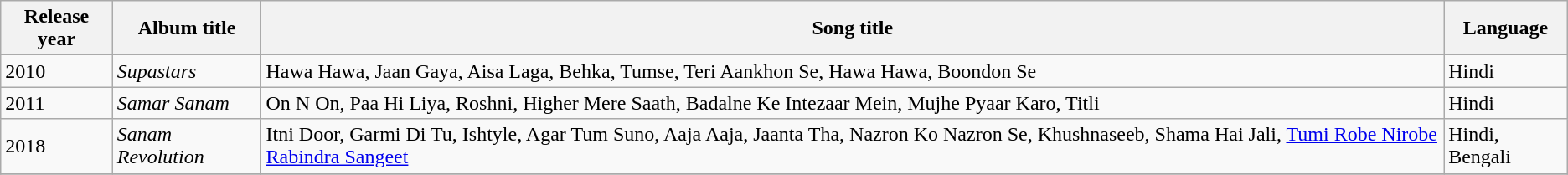<table class="wikitable">
<tr>
<th>Release year</th>
<th>Album title</th>
<th>Song title</th>
<th>Language</th>
</tr>
<tr>
<td>2010</td>
<td><em>Supastars</em></td>
<td>Hawa Hawa, Jaan Gaya, Aisa Laga, Behka, Tumse, Teri Aankhon Se, Hawa Hawa, Boondon Se</td>
<td>Hindi</td>
</tr>
<tr>
<td>2011</td>
<td><em>Samar Sanam</em></td>
<td>On N On, Paa Hi Liya, Roshni, Higher Mere Saath, Badalne Ke Intezaar Mein, Mujhe Pyaar Karo, Titli</td>
<td>Hindi</td>
</tr>
<tr>
<td>2018</td>
<td><em>Sanam Revolution</em></td>
<td>Itni Door, Garmi Di Tu, Ishtyle, Agar Tum Suno, Aaja Aaja, Jaanta Tha, Nazron Ko Nazron Se, Khushnaseeb, Shama Hai Jali, <a href='#'>Tumi Robe Nirobe</a> <a href='#'>Rabindra Sangeet</a></td>
<td>Hindi, Bengali</td>
</tr>
<tr>
</tr>
</table>
